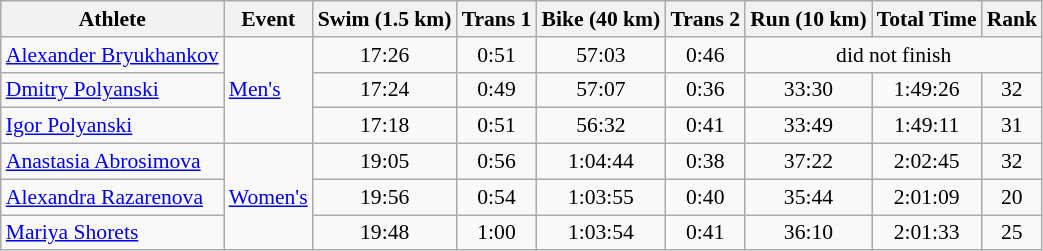<table class="wikitable" style="font-size:90%">
<tr>
<th>Athlete</th>
<th>Event</th>
<th>Swim (1.5 km)</th>
<th>Trans 1</th>
<th>Bike (40 km)</th>
<th>Trans 2</th>
<th>Run (10 km)</th>
<th>Total Time</th>
<th>Rank</th>
</tr>
<tr align=center>
<td align=left><a href='#'>Alexander Bryukhankov</a></td>
<td align=left rowspan=3><a href='#'>Men's</a></td>
<td>17:26</td>
<td>0:51</td>
<td>57:03</td>
<td>0:46</td>
<td colspan=3>did not finish</td>
</tr>
<tr align=center>
<td align=left><a href='#'>Dmitry Polyanski</a></td>
<td>17:24</td>
<td>0:49</td>
<td>57:07</td>
<td>0:36</td>
<td>33:30</td>
<td>1:49:26</td>
<td>32</td>
</tr>
<tr align=center>
<td align=left><a href='#'>Igor Polyanski</a></td>
<td>17:18</td>
<td>0:51</td>
<td>56:32</td>
<td>0:41</td>
<td>33:49</td>
<td>1:49:11</td>
<td>31</td>
</tr>
<tr align=center>
<td align=left><a href='#'>Anastasia Abrosimova</a></td>
<td align=left rowspan=3><a href='#'>Women's</a></td>
<td>19:05</td>
<td>0:56</td>
<td>1:04:44</td>
<td>0:38</td>
<td>37:22</td>
<td>2:02:45</td>
<td>32</td>
</tr>
<tr align=center>
<td align=left><a href='#'>Alexandra Razarenova</a></td>
<td>19:56</td>
<td>0:54</td>
<td>1:03:55</td>
<td>0:40</td>
<td>35:44</td>
<td>2:01:09</td>
<td>20</td>
</tr>
<tr align=center>
<td align=left><a href='#'>Mariya Shorets</a></td>
<td>19:48</td>
<td>1:00</td>
<td>1:03:54</td>
<td>0:41</td>
<td>36:10</td>
<td>2:01:33</td>
<td>25</td>
</tr>
</table>
